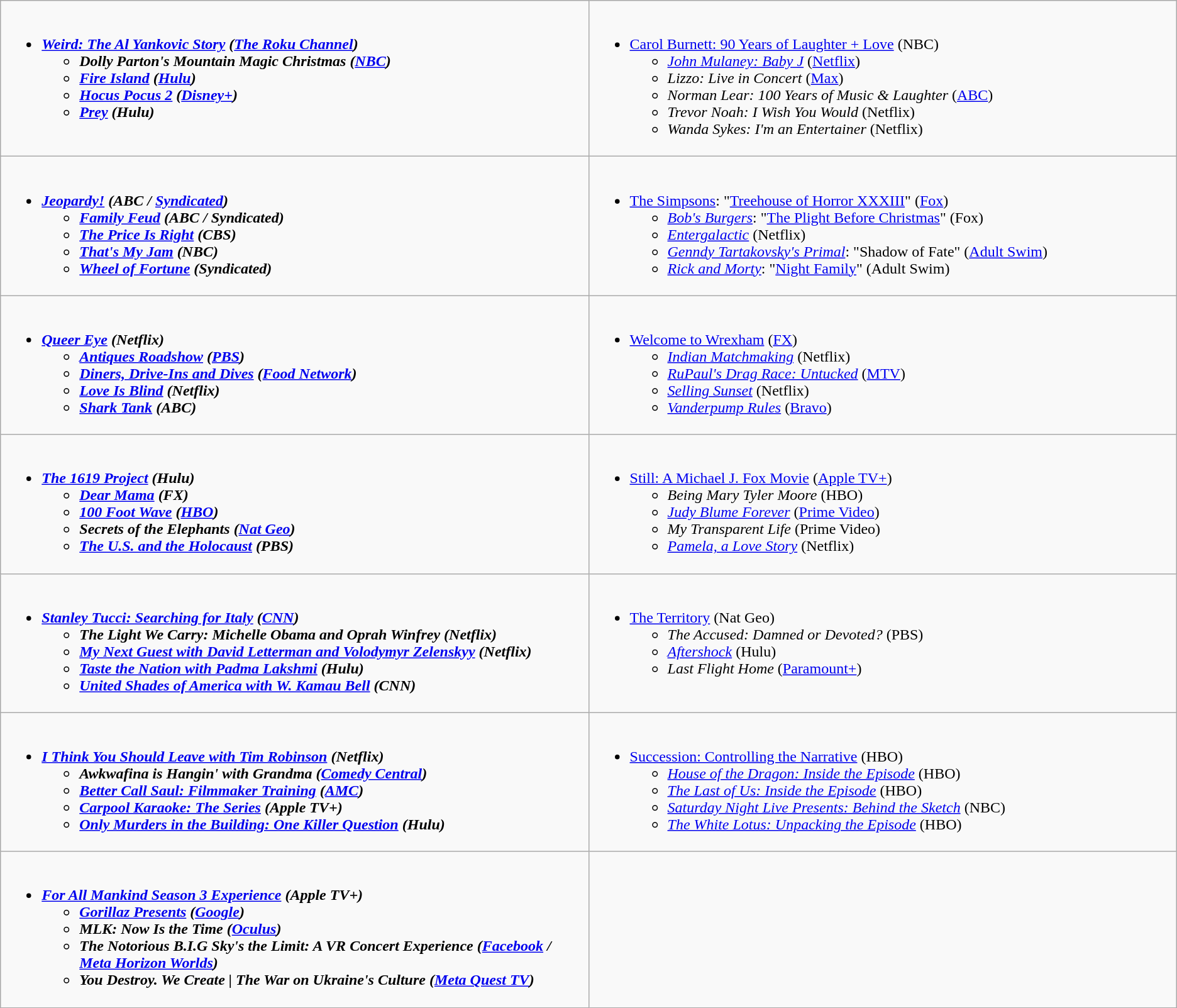<table class="wikitable">
<tr>
<td style="vertical-align:top;" width="50%"><br><ul><li><strong><em><a href='#'>Weird: The Al Yankovic Story</a><em> (<a href='#'>The Roku Channel</a>)<strong><ul><li></em>Dolly Parton's Mountain Magic Christmas<em> (<a href='#'>NBC</a>)</li><li></em><a href='#'>Fire Island</a><em> (<a href='#'>Hulu</a>)</li><li></em><a href='#'>Hocus Pocus 2</a><em> (<a href='#'>Disney+</a>)</li><li></em><a href='#'>Prey</a><em> (Hulu)</li></ul></li></ul></td>
<td style="vertical-align:top;" width="50%"><br><ul><li></em></strong><a href='#'>Carol Burnett: 90 Years of Laughter + Love</a></em> (NBC)</strong><ul><li><em><a href='#'>John Mulaney: Baby J</a></em> (<a href='#'>Netflix</a>)</li><li><em>Lizzo: Live in Concert</em> (<a href='#'>Max</a>)</li><li><em>Norman Lear: 100 Years of Music & Laughter</em> (<a href='#'>ABC</a>)</li><li><em>Trevor Noah: I Wish You Would</em> (Netflix)</li><li><em>Wanda Sykes: I'm an Entertainer</em> (Netflix)</li></ul></li></ul></td>
</tr>
<tr>
<td style="vertical-align:top;" width="50%"><br><ul><li><strong><em><a href='#'>Jeopardy!</a><em> (ABC / <a href='#'>Syndicated</a>)<strong><ul><li></em><a href='#'>Family Feud</a><em> (ABC / Syndicated)</li><li></em><a href='#'>The Price Is Right</a><em> (CBS)</li><li></em><a href='#'>That's My Jam</a><em> (NBC)</li><li></em><a href='#'>Wheel of Fortune</a><em> (Syndicated)</li></ul></li></ul></td>
<td style="vertical-align:top;" width="50%"><br><ul><li></em></strong><a href='#'>The Simpsons</a></em>: "<a href='#'>Treehouse of Horror XXXIII</a>" (<a href='#'>Fox</a>)</strong><ul><li><em><a href='#'>Bob's Burgers</a></em>: "<a href='#'>The Plight Before Christmas</a>" (Fox)</li><li><em><a href='#'>Entergalactic</a></em> (Netflix)</li><li><em><a href='#'>Genndy Tartakovsky's Primal</a></em>: "Shadow of Fate" (<a href='#'>Adult Swim</a>)</li><li><em><a href='#'>Rick and Morty</a></em>: "<a href='#'>Night Family</a>" (Adult Swim)</li></ul></li></ul></td>
</tr>
<tr>
<td style="vertical-align:top;" width="50%"><br><ul><li><strong><em><a href='#'>Queer Eye</a><em> (Netflix)<strong><ul><li></em><a href='#'>Antiques Roadshow</a><em> (<a href='#'>PBS</a>)</li><li></em><a href='#'>Diners, Drive-Ins and Dives</a><em> (<a href='#'>Food Network</a>)</li><li></em><a href='#'>Love Is Blind</a><em> (Netflix)</li><li></em><a href='#'>Shark Tank</a><em> (ABC)</li></ul></li></ul></td>
<td style="vertical-align:top;" width="50%"><br><ul><li></em></strong><a href='#'>Welcome to Wrexham</a></em> (<a href='#'>FX</a>)</strong><ul><li><em><a href='#'>Indian Matchmaking</a></em> (Netflix)</li><li><em><a href='#'>RuPaul's Drag Race: Untucked</a></em> (<a href='#'>MTV</a>)</li><li><em><a href='#'>Selling Sunset</a></em> (Netflix)</li><li><em><a href='#'>Vanderpump Rules</a></em> (<a href='#'>Bravo</a>)</li></ul></li></ul></td>
</tr>
<tr>
<td style="vertical-align:top;" width="50%"><br><ul><li><strong><em><a href='#'>The 1619 Project</a><em> (Hulu)<strong><ul><li></em><a href='#'>Dear Mama</a><em> (FX)</li><li></em><a href='#'>100 Foot Wave</a><em> (<a href='#'>HBO</a>)</li><li></em>Secrets of the Elephants<em> (<a href='#'>Nat Geo</a>)</li><li></em><a href='#'>The U.S. and the Holocaust</a><em> (PBS)</li></ul></li></ul></td>
<td style="vertical-align:top;" width="50%"><br><ul><li></em></strong><a href='#'>Still: A Michael J. Fox Movie</a></em> (<a href='#'>Apple TV+</a>)</strong><ul><li><em>Being Mary Tyler Moore</em> (HBO)</li><li><em><a href='#'>Judy Blume Forever</a></em> (<a href='#'>Prime Video</a>)</li><li><em>My Transparent Life</em> (Prime Video)</li><li><em><a href='#'>Pamela, a Love Story</a></em> (Netflix)</li></ul></li></ul></td>
</tr>
<tr>
<td style="vertical-align:top;" width="50%"><br><ul><li><strong><em><a href='#'>Stanley Tucci: Searching for Italy</a><em> (<a href='#'>CNN</a>)<strong><ul><li></em>The Light We Carry: Michelle Obama and Oprah Winfrey<em> (Netflix)</li><li></em><a href='#'>My Next Guest with David Letterman and Volodymyr Zelenskyy</a><em> (Netflix)</li><li></em><a href='#'>Taste the Nation with Padma Lakshmi</a><em> (Hulu)</li><li></em><a href='#'>United Shades of America with W. Kamau Bell</a><em> (CNN)</li></ul></li></ul></td>
<td style="vertical-align:top;" width="50%"><br><ul><li></em></strong><a href='#'>The Territory</a></em> (Nat Geo)</strong><ul><li><em>The Accused: Damned or Devoted?</em> (PBS)</li><li><em><a href='#'>Aftershock</a></em> (Hulu)</li><li><em>Last Flight Home</em> (<a href='#'>Paramount+</a>)</li></ul></li></ul></td>
</tr>
<tr>
<td style="vertical-align:top;" width="50%"><br><ul><li><strong><em><a href='#'>I Think You Should Leave with Tim Robinson</a><em> (Netflix)<strong><ul><li></em>Awkwafina is Hangin' with Grandma<em> (<a href='#'>Comedy Central</a>)</li><li></em><a href='#'>Better Call Saul: Filmmaker Training</a><em> (<a href='#'>AMC</a>)</li><li></em><a href='#'>Carpool Karaoke: The Series</a><em> (Apple TV+)</li><li></em><a href='#'>Only Murders in the Building: One Killer Question</a><em> (Hulu)</li></ul></li></ul></td>
<td style="vertical-align:top;" width="50%"><br><ul><li></em></strong><a href='#'>Succession: Controlling the Narrative</a></em> (HBO)</strong><ul><li><em><a href='#'>House of the Dragon: Inside the Episode</a></em> (HBO)</li><li><em><a href='#'>The Last of Us: Inside the Episode</a></em> (HBO)</li><li><em><a href='#'>Saturday Night Live Presents: Behind the Sketch</a></em> (NBC)</li><li><em><a href='#'>The White Lotus: Unpacking the Episode</a></em> (HBO)</li></ul></li></ul></td>
</tr>
<tr>
<td style="vertical-align:top;" width="50%"><br><ul><li><strong><em><a href='#'>For All Mankind Season 3 Experience</a><em> (Apple TV+)<strong><ul><li></em><a href='#'>Gorillaz Presents</a><em> (<a href='#'>Google</a>)</li><li></em>MLK: Now Is the Time<em> (<a href='#'>Oculus</a>)</li><li></em>The Notorious B.I.G Sky's the Limit: A VR Concert Experience<em> (<a href='#'>Facebook</a> / <a href='#'>Meta Horizon Worlds</a>)</li><li></em>You Destroy. We Create | The War on Ukraine's Culture<em> (<a href='#'>Meta Quest TV</a>)</li></ul></li></ul></td>
<td style="vertical-align:top;" width="50%"><br></td>
</tr>
</table>
